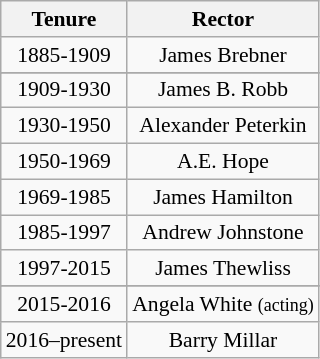<table class="wikitable"  style="text-align:center; font-size:90%;">
<tr>
<th scope="col">Tenure</th>
<th scope="col">Rector</th>
</tr>
<tr>
<td>1885-1909</td>
<td>James Brebner</td>
</tr>
<tr>
</tr>
<tr>
<td>1909-1930</td>
<td>James B. Robb</td>
</tr>
<tr>
<td>1930-1950</td>
<td>Alexander Peterkin</td>
</tr>
<tr>
<td>1950-1969</td>
<td>A.E. Hope</td>
</tr>
<tr>
<td>1969-1985</td>
<td>James Hamilton</td>
</tr>
<tr>
<td>1985-1997</td>
<td>Andrew Johnstone</td>
</tr>
<tr>
<td>1997-2015</td>
<td>James Thewliss</td>
</tr>
<tr>
</tr>
<tr>
<td>2015-2016</td>
<td>Angela White <small>(acting)</small></td>
</tr>
<tr>
<td>2016–present</td>
<td>Barry Millar</td>
</tr>
</table>
